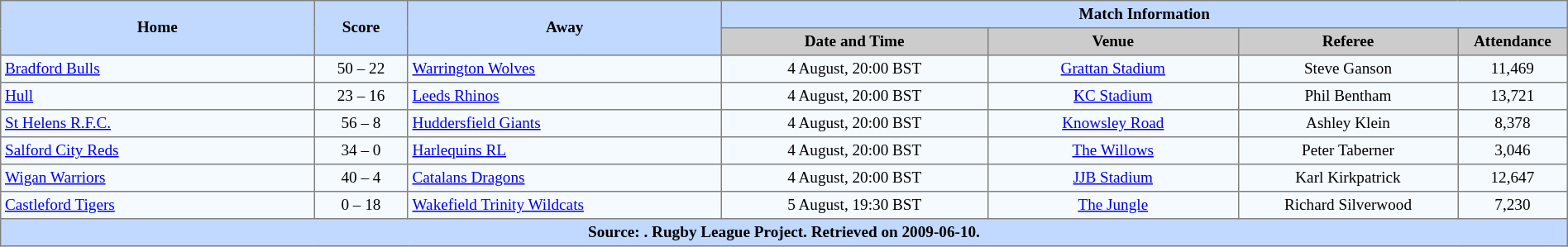<table border="1" cellpadding="3" cellspacing="0" style="border-collapse:collapse; font-size:80%; text-align:center; width:100%;">
<tr style="background:#c1d8ff;">
<th rowspan="2" style="width:20%;">Home</th>
<th rowspan="2" style="width:6%;">Score</th>
<th rowspan="2" style="width:20%;">Away</th>
<th colspan=6>Match Information</th>
</tr>
<tr style="background:#ccc;">
<th width=17%>Date and Time</th>
<th width=16%>Venue</th>
<th width=14%>Referee</th>
<th width=7%>Attendance</th>
</tr>
<tr style="background:#f5faff;">
<td align=left> <a href='#'>Bradford Bulls</a></td>
<td>50 – 22</td>
<td align=left> <a href='#'>Warrington Wolves</a></td>
<td>4 August, 20:00 BST</td>
<td><a href='#'>Grattan Stadium</a></td>
<td>Steve Ganson</td>
<td>11,469</td>
</tr>
<tr style="background:#f5faff;">
<td align=left> <a href='#'>Hull</a></td>
<td>23 – 16</td>
<td align=left> <a href='#'>Leeds Rhinos</a></td>
<td>4 August, 20:00 BST</td>
<td><a href='#'>KC Stadium</a></td>
<td>Phil Bentham</td>
<td>13,721</td>
</tr>
<tr style="background:#f5faff;">
<td align=left> <a href='#'>St Helens R.F.C.</a></td>
<td>56 – 8</td>
<td align=left> <a href='#'>Huddersfield Giants</a></td>
<td>4 August, 20:00 BST</td>
<td><a href='#'>Knowsley Road</a></td>
<td>Ashley Klein</td>
<td>8,378</td>
</tr>
<tr style="background:#f5faff;">
<td align=left> <a href='#'>Salford City Reds</a></td>
<td>34 – 0</td>
<td align=left> <a href='#'>Harlequins RL</a></td>
<td>4 August, 20:00 BST</td>
<td><a href='#'>The Willows</a></td>
<td>Peter Taberner</td>
<td>3,046</td>
</tr>
<tr style="background:#f5faff;">
<td align=left> <a href='#'>Wigan Warriors</a></td>
<td>40 – 4</td>
<td align=left> <a href='#'>Catalans Dragons</a></td>
<td>4 August, 20:00 BST</td>
<td><a href='#'>JJB Stadium</a></td>
<td>Karl Kirkpatrick</td>
<td>12,647</td>
</tr>
<tr style="background:#f5faff;">
<td align=left> <a href='#'>Castleford Tigers</a></td>
<td>0 – 18</td>
<td align=left> <a href='#'>Wakefield Trinity Wildcats</a></td>
<td>5 August, 19:30 BST</td>
<td><a href='#'>The Jungle</a></td>
<td>Richard Silverwood</td>
<td>7,230</td>
</tr>
<tr style="background:#c1d8ff;">
<th colspan=10>Source: . Rugby League Project. Retrieved on 2009-06-10.</th>
</tr>
</table>
